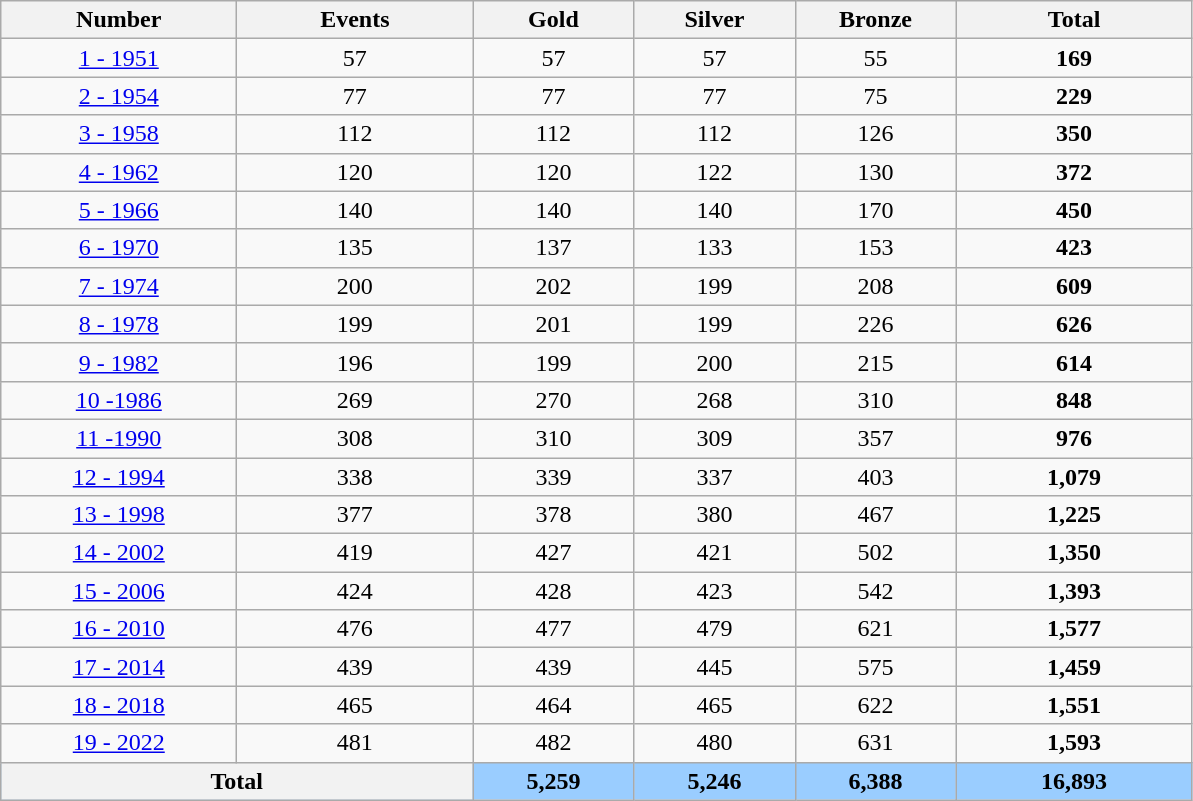<table class="wikitable" style="font-size:100%">
<tr>
<th width=150>Number</th>
<th width=150>Events</th>
<th width=100>Gold</th>
<th width=100>Silver</th>
<th width=100>Bronze</th>
<th width=150>Total</th>
</tr>
<tr>
<td align=center><a href='#'>1 - 1951</a></td>
<td align=center>57</td>
<td align=center>57</td>
<td align=center>57</td>
<td align=center>55</td>
<td align=center><strong>169</strong></td>
</tr>
<tr>
<td align=center><a href='#'>2 - 1954</a></td>
<td align=center>77</td>
<td align=center>77</td>
<td align=center>77</td>
<td align=center>75</td>
<td align=center><strong>229</strong></td>
</tr>
<tr>
<td align=center><a href='#'>3 - 1958</a></td>
<td align=center>112</td>
<td align=center>112</td>
<td align=center>112</td>
<td align=center>126</td>
<td align=center><strong>350</strong></td>
</tr>
<tr>
<td align=center><a href='#'>4 - 1962</a></td>
<td align=center>120</td>
<td align=center>120</td>
<td align=center>122</td>
<td align=center>130</td>
<td align=center><strong>372</strong></td>
</tr>
<tr>
<td align=center><a href='#'>5 - 1966</a></td>
<td align=center>140</td>
<td align=center>140</td>
<td align=center>140</td>
<td align=center>170</td>
<td align=center><strong>450</strong></td>
</tr>
<tr>
<td align=center><a href='#'>6 - 1970</a></td>
<td align=center>135</td>
<td align=center>137</td>
<td align=center>133</td>
<td align=center>153</td>
<td align=center><strong>423</strong></td>
</tr>
<tr>
<td align=center><a href='#'>7 - 1974</a></td>
<td align=center>200</td>
<td align=center>202</td>
<td align=center>199</td>
<td align=center>208</td>
<td align=center><strong>609</strong></td>
</tr>
<tr>
<td align=center><a href='#'>8 - 1978</a></td>
<td align=center>199</td>
<td align=center>201</td>
<td align=center>199</td>
<td align=center>226</td>
<td align=center><strong>626</strong></td>
</tr>
<tr>
<td align=center><a href='#'>9 - 1982</a></td>
<td align=center>196</td>
<td align=center>199</td>
<td align=center>200</td>
<td align=center>215</td>
<td align=center><strong>614</strong></td>
</tr>
<tr>
<td align=center><a href='#'>10 -1986</a></td>
<td align=center>269</td>
<td align=center>270</td>
<td align=center>268</td>
<td align=center>310</td>
<td align=center><strong>848</strong></td>
</tr>
<tr>
<td align=center><a href='#'>11 -1990</a></td>
<td align=center>308</td>
<td align=center>310</td>
<td align=center>309</td>
<td align=center>357</td>
<td align=center><strong>976</strong></td>
</tr>
<tr>
<td align=center><a href='#'>12 - 1994</a></td>
<td align=center>338</td>
<td align=center>339</td>
<td align=center>337</td>
<td align=center>403</td>
<td align=center><strong>1,079</strong></td>
</tr>
<tr>
<td align=center><a href='#'>13 - 1998</a></td>
<td align=center>377</td>
<td align=center>378</td>
<td align=center>380</td>
<td align=center>467</td>
<td align=center><strong>1,225</strong></td>
</tr>
<tr>
<td align=center><a href='#'>14 - 2002</a></td>
<td align=center>419</td>
<td align=center>427</td>
<td align=center>421</td>
<td align=center>502</td>
<td align=center><strong>1,350</strong></td>
</tr>
<tr>
<td align=center><a href='#'>15 - 2006</a></td>
<td align=center>424</td>
<td align=center>428</td>
<td align=center>423</td>
<td align=center>542</td>
<td align=center><strong>1,393</strong></td>
</tr>
<tr>
<td align=center><a href='#'>16 - 2010</a></td>
<td align=center>476</td>
<td align=center>477</td>
<td align=center>479</td>
<td align=center>621</td>
<td align=center><strong>1,577</strong></td>
</tr>
<tr>
<td align=center><a href='#'>17 - 2014</a></td>
<td align=center>439</td>
<td align=center>439</td>
<td align=center>445</td>
<td align=center>575</td>
<td align=center><strong>1,459</strong></td>
</tr>
<tr>
<td align=center><a href='#'>18 - 2018</a></td>
<td align=center>465</td>
<td align=center>464</td>
<td align=center>465</td>
<td align=center>622</td>
<td align=center><strong>1,551</strong></td>
</tr>
<tr>
<td align=center><a href='#'>19 - 2022</a></td>
<td align=center>481</td>
<td align=center>482</td>
<td align=center>480</td>
<td align=center>631</td>
<td align=center><strong>1,593</strong></td>
</tr>
<tr style="background:#9acdff;">
<th colspan=2>Total</th>
<td align=center><strong>5,259</strong></td>
<td align=center><strong>5,246</strong></td>
<td align=center><strong>6,388</strong></td>
<td align=center><strong>16,893</strong></td>
</tr>
</table>
